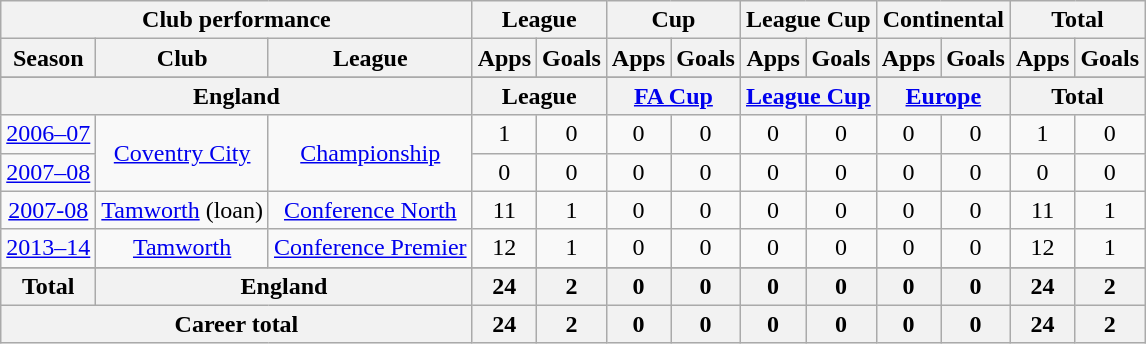<table class="wikitable" style="text-align:center">
<tr>
<th colspan=3>Club performance</th>
<th colspan=2>League</th>
<th colspan=2>Cup</th>
<th colspan=2>League Cup</th>
<th colspan=2>Continental</th>
<th colspan=2>Total</th>
</tr>
<tr>
<th>Season</th>
<th>Club</th>
<th>League</th>
<th>Apps</th>
<th>Goals</th>
<th>Apps</th>
<th>Goals</th>
<th>Apps</th>
<th>Goals</th>
<th>Apps</th>
<th>Goals</th>
<th>Apps</th>
<th>Goals</th>
</tr>
<tr>
</tr>
<tr>
<th colspan=3>England</th>
<th colspan=2>League</th>
<th colspan=2><a href='#'>FA Cup</a></th>
<th colspan=2><a href='#'>League Cup</a></th>
<th colspan=2><a href='#'>Europe</a></th>
<th colspan=2>Total</th>
</tr>
<tr>
<td><a href='#'>2006–07</a></td>
<td rowspan="2"><a href='#'>Coventry City</a></td>
<td rowspan="2"><a href='#'>Championship</a></td>
<td>1</td>
<td>0</td>
<td>0</td>
<td>0</td>
<td>0</td>
<td>0</td>
<td>0</td>
<td>0</td>
<td>1</td>
<td>0</td>
</tr>
<tr>
<td><a href='#'>2007–08</a></td>
<td>0</td>
<td>0</td>
<td>0</td>
<td>0</td>
<td>0</td>
<td>0</td>
<td>0</td>
<td>0</td>
<td>0</td>
<td>0</td>
</tr>
<tr>
<td><a href='#'>2007-08</a></td>
<td><a href='#'>Tamworth</a> (loan)</td>
<td><a href='#'>Conference North</a></td>
<td>11</td>
<td>1</td>
<td>0</td>
<td>0</td>
<td>0</td>
<td>0</td>
<td>0</td>
<td>0</td>
<td>11</td>
<td>1</td>
</tr>
<tr>
<td><a href='#'>2013–14</a></td>
<td><a href='#'>Tamworth</a></td>
<td><a href='#'>Conference Premier</a></td>
<td>12</td>
<td>1</td>
<td>0</td>
<td>0</td>
<td>0</td>
<td>0</td>
<td>0</td>
<td>0</td>
<td>12</td>
<td>1</td>
</tr>
<tr>
</tr>
<tr>
<th rowspan=1>Total</th>
<th colspan=2>England</th>
<th>24</th>
<th>2</th>
<th>0</th>
<th>0</th>
<th>0</th>
<th>0</th>
<th>0</th>
<th>0</th>
<th>24</th>
<th>2</th>
</tr>
<tr>
<th colspan=3>Career total</th>
<th>24</th>
<th>2</th>
<th>0</th>
<th>0</th>
<th>0</th>
<th>0</th>
<th>0</th>
<th>0</th>
<th>24</th>
<th>2</th>
</tr>
</table>
